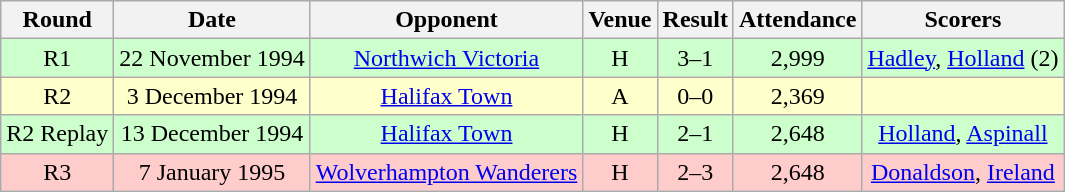<table class="wikitable" style="font-size:100%; text-align:center">
<tr>
<th>Round</th>
<th>Date</th>
<th>Opponent</th>
<th>Venue</th>
<th>Result</th>
<th>Attendance</th>
<th>Scorers</th>
</tr>
<tr style="background-color: #CCFFCC;">
<td>R1</td>
<td>22 November 1994</td>
<td><a href='#'>Northwich Victoria</a></td>
<td>H</td>
<td>3–1</td>
<td>2,999</td>
<td><a href='#'>Hadley</a>, <a href='#'>Holland</a> (2)</td>
</tr>
<tr style="background-color: #FFFFCC;">
<td>R2</td>
<td>3 December 1994</td>
<td><a href='#'>Halifax Town</a></td>
<td>A</td>
<td>0–0</td>
<td>2,369</td>
<td></td>
</tr>
<tr style="background-color: #CCFFCC;">
<td>R2 Replay</td>
<td>13 December 1994</td>
<td><a href='#'>Halifax Town</a></td>
<td>H</td>
<td>2–1</td>
<td>2,648</td>
<td><a href='#'>Holland</a>, <a href='#'>Aspinall</a></td>
</tr>
<tr style="background-color: #FFCCCC;">
<td>R3</td>
<td>7 January 1995</td>
<td><a href='#'>Wolverhampton Wanderers</a></td>
<td>H</td>
<td>2–3</td>
<td>2,648</td>
<td><a href='#'>Donaldson</a>, <a href='#'>Ireland</a></td>
</tr>
</table>
